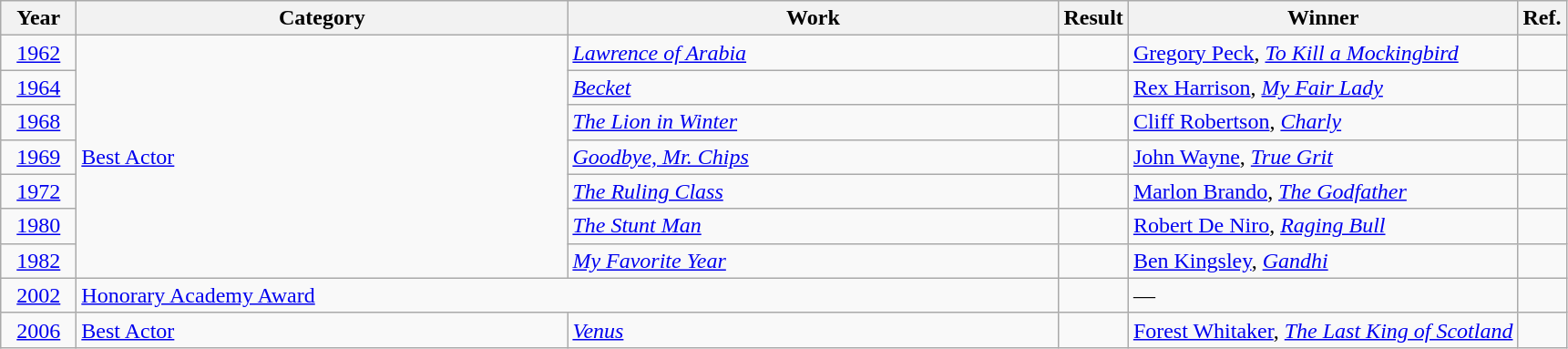<table class="wikitable">
<tr>
<th scope="col" style="width:3em;">Year</th>
<th scope="col" style="width:22em;">Category</th>
<th scope="col" style="width:22em;">Work</th>
<th>Result</th>
<th>Winner</th>
<th>Ref.</th>
</tr>
<tr>
<td style="text-align:center;"><a href='#'>1962</a></td>
<td rowspan="7"><a href='#'>Best Actor</a></td>
<td><em><a href='#'>Lawrence of Arabia</a></em></td>
<td></td>
<td><a href='#'>Gregory Peck</a>, <em><a href='#'>To Kill a Mockingbird</a></em></td>
<td style="text-align:center;"></td>
</tr>
<tr>
<td style="text-align:center;"><a href='#'>1964</a></td>
<td><em><a href='#'>Becket</a></em></td>
<td></td>
<td><a href='#'>Rex Harrison</a>, <em><a href='#'>My Fair Lady</a></em></td>
<td style="text-align:center;"></td>
</tr>
<tr>
<td style="text-align:center;"><a href='#'>1968</a></td>
<td><em><a href='#'>The Lion in Winter</a></em></td>
<td></td>
<td><a href='#'>Cliff Robertson</a>, <em><a href='#'>Charly</a></em></td>
<td style="text-align:center;"></td>
</tr>
<tr>
<td style="text-align:center;"><a href='#'>1969</a></td>
<td><em><a href='#'>Goodbye, Mr. Chips</a></em></td>
<td></td>
<td><a href='#'>John Wayne</a>, <em><a href='#'>True Grit</a></em></td>
<td style="text-align:center;"></td>
</tr>
<tr>
<td style="text-align:center;"><a href='#'>1972</a></td>
<td><em><a href='#'>The Ruling Class</a></em></td>
<td></td>
<td><a href='#'>Marlon Brando</a>, <em><a href='#'>The Godfather</a></em></td>
<td style="text-align:center;"></td>
</tr>
<tr>
<td style="text-align:center;"><a href='#'>1980</a></td>
<td><em><a href='#'>The Stunt Man</a></em></td>
<td></td>
<td><a href='#'>Robert De Niro</a>, <em><a href='#'>Raging Bull</a></em></td>
<td style="text-align:center;"></td>
</tr>
<tr>
<td style="text-align:center;"><a href='#'>1982</a></td>
<td><em><a href='#'>My Favorite Year</a></em></td>
<td></td>
<td><a href='#'>Ben Kingsley</a>, <em><a href='#'>Gandhi</a></em></td>
<td style="text-align:center;"></td>
</tr>
<tr>
<td style="text-align:center;"><a href='#'>2002</a></td>
<td colspan=2><a href='#'>Honorary Academy Award</a></td>
<td></td>
<td>—</td>
<td style="text-align:center;"></td>
</tr>
<tr>
<td style="text-align:center;"><a href='#'>2006</a></td>
<td><a href='#'>Best Actor</a></td>
<td><em><a href='#'>Venus</a></em></td>
<td></td>
<td><a href='#'>Forest Whitaker</a>, <em><a href='#'>The Last King of Scotland</a></em></td>
<td style="text-align:center;"></td>
</tr>
</table>
